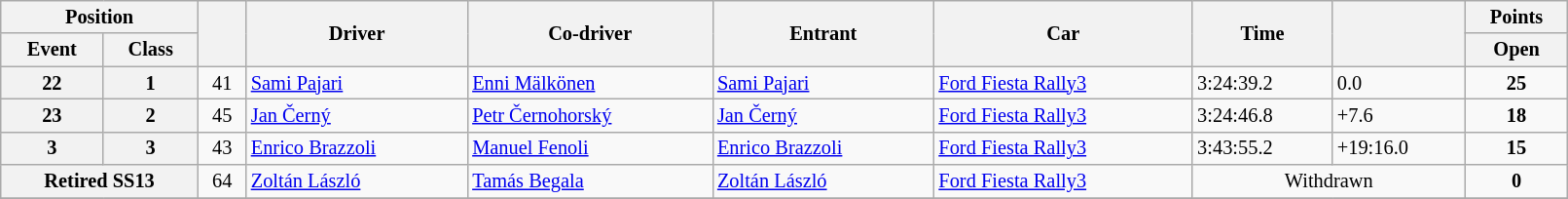<table class="wikitable" width=85% style="font-size: 85%;">
<tr>
<th colspan="2">Position</th>
<th rowspan="2"></th>
<th rowspan="2">Driver</th>
<th rowspan="2">Co-driver</th>
<th rowspan="2">Entrant</th>
<th rowspan="2">Car</th>
<th rowspan="2">Time</th>
<th rowspan="2"></th>
<th>Points</th>
</tr>
<tr>
<th>Event</th>
<th>Class</th>
<th>Open</th>
</tr>
<tr>
<th>22</th>
<th>1</th>
<td align="center">41</td>
<td><a href='#'>Sami Pajari</a></td>
<td><a href='#'>Enni Mälkönen</a></td>
<td><a href='#'>Sami Pajari</a></td>
<td><a href='#'>Ford Fiesta Rally3</a></td>
<td>3:24:39.2</td>
<td>0.0</td>
<td align="center"><strong>25</strong></td>
</tr>
<tr>
<th>23</th>
<th>2</th>
<td align="center">45</td>
<td><a href='#'>Jan Černý</a></td>
<td><a href='#'>Petr Černohorský</a></td>
<td><a href='#'>Jan Černý</a></td>
<td><a href='#'>Ford Fiesta Rally3</a></td>
<td>3:24:46.8</td>
<td>+7.6</td>
<td align="center"><strong>18</strong></td>
</tr>
<tr>
<th>3</th>
<th>3</th>
<td align="center">43</td>
<td><a href='#'>Enrico Brazzoli</a></td>
<td><a href='#'>Manuel Fenoli</a></td>
<td><a href='#'>Enrico Brazzoli</a></td>
<td><a href='#'>Ford Fiesta Rally3</a></td>
<td>3:43:55.2</td>
<td>+19:16.0</td>
<td align="center"><strong>15</strong></td>
</tr>
<tr>
<th colspan="2">Retired SS13</th>
<td align="center">64</td>
<td><a href='#'>Zoltán László</a></td>
<td><a href='#'>Tamás Begala</a></td>
<td><a href='#'>Zoltán László</a></td>
<td><a href='#'>Ford Fiesta Rally3</a></td>
<td align="center" colspan="2">Withdrawn</td>
<td align="center"><strong>0</strong></td>
</tr>
<tr>
</tr>
</table>
